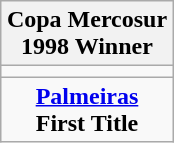<table class="wikitable" style="text-align: center; margin: 0 auto;">
<tr>
<th>Copa Mercosur<br>1998 Winner</th>
</tr>
<tr>
<td></td>
</tr>
<tr>
<td><strong><a href='#'>Palmeiras</a></strong><br><strong>First Title</strong></td>
</tr>
</table>
